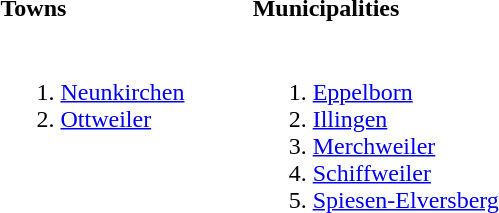<table>
<tr>
<th align=left width=50%>Towns</th>
<th align=left width=50%>Municipalities</th>
</tr>
<tr valign=top>
<td><br><ol><li><a href='#'>Neunkirchen</a></li><li><a href='#'>Ottweiler</a></li></ol></td>
<td><br><ol><li><a href='#'>Eppelborn</a></li><li><a href='#'>Illingen</a></li><li><a href='#'>Merchweiler</a></li><li><a href='#'>Schiffweiler</a></li><li><a href='#'>Spiesen-Elversberg</a></li></ol></td>
</tr>
</table>
